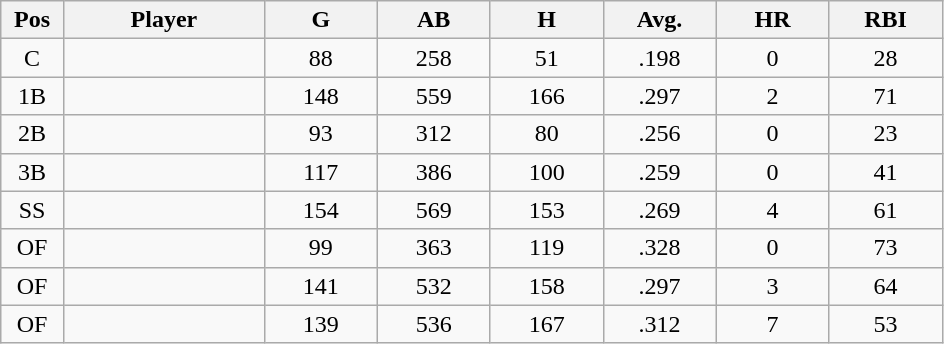<table class="wikitable sortable">
<tr>
<th bgcolor="#DDDDFF" width="5%">Pos</th>
<th bgcolor="#DDDDFF" width="16%">Player</th>
<th bgcolor="#DDDDFF" width="9%">G</th>
<th bgcolor="#DDDDFF" width="9%">AB</th>
<th bgcolor="#DDDDFF" width="9%">H</th>
<th bgcolor="#DDDDFF" width="9%">Avg.</th>
<th bgcolor="#DDDDFF" width="9%">HR</th>
<th bgcolor="#DDDDFF" width="9%">RBI</th>
</tr>
<tr align="center">
<td>C</td>
<td></td>
<td>88</td>
<td>258</td>
<td>51</td>
<td>.198</td>
<td>0</td>
<td>28</td>
</tr>
<tr align="center">
<td>1B</td>
<td></td>
<td>148</td>
<td>559</td>
<td>166</td>
<td>.297</td>
<td>2</td>
<td>71</td>
</tr>
<tr align="center">
<td>2B</td>
<td></td>
<td>93</td>
<td>312</td>
<td>80</td>
<td>.256</td>
<td>0</td>
<td>23</td>
</tr>
<tr align="center">
<td>3B</td>
<td></td>
<td>117</td>
<td>386</td>
<td>100</td>
<td>.259</td>
<td>0</td>
<td>41</td>
</tr>
<tr align="center">
<td>SS</td>
<td></td>
<td>154</td>
<td>569</td>
<td>153</td>
<td>.269</td>
<td>4</td>
<td>61</td>
</tr>
<tr align="center">
<td>OF</td>
<td></td>
<td>99</td>
<td>363</td>
<td>119</td>
<td>.328</td>
<td>0</td>
<td>73</td>
</tr>
<tr align="center">
<td>OF</td>
<td></td>
<td>141</td>
<td>532</td>
<td>158</td>
<td>.297</td>
<td>3</td>
<td>64</td>
</tr>
<tr align="center">
<td>OF</td>
<td></td>
<td>139</td>
<td>536</td>
<td>167</td>
<td>.312</td>
<td>7</td>
<td>53</td>
</tr>
</table>
